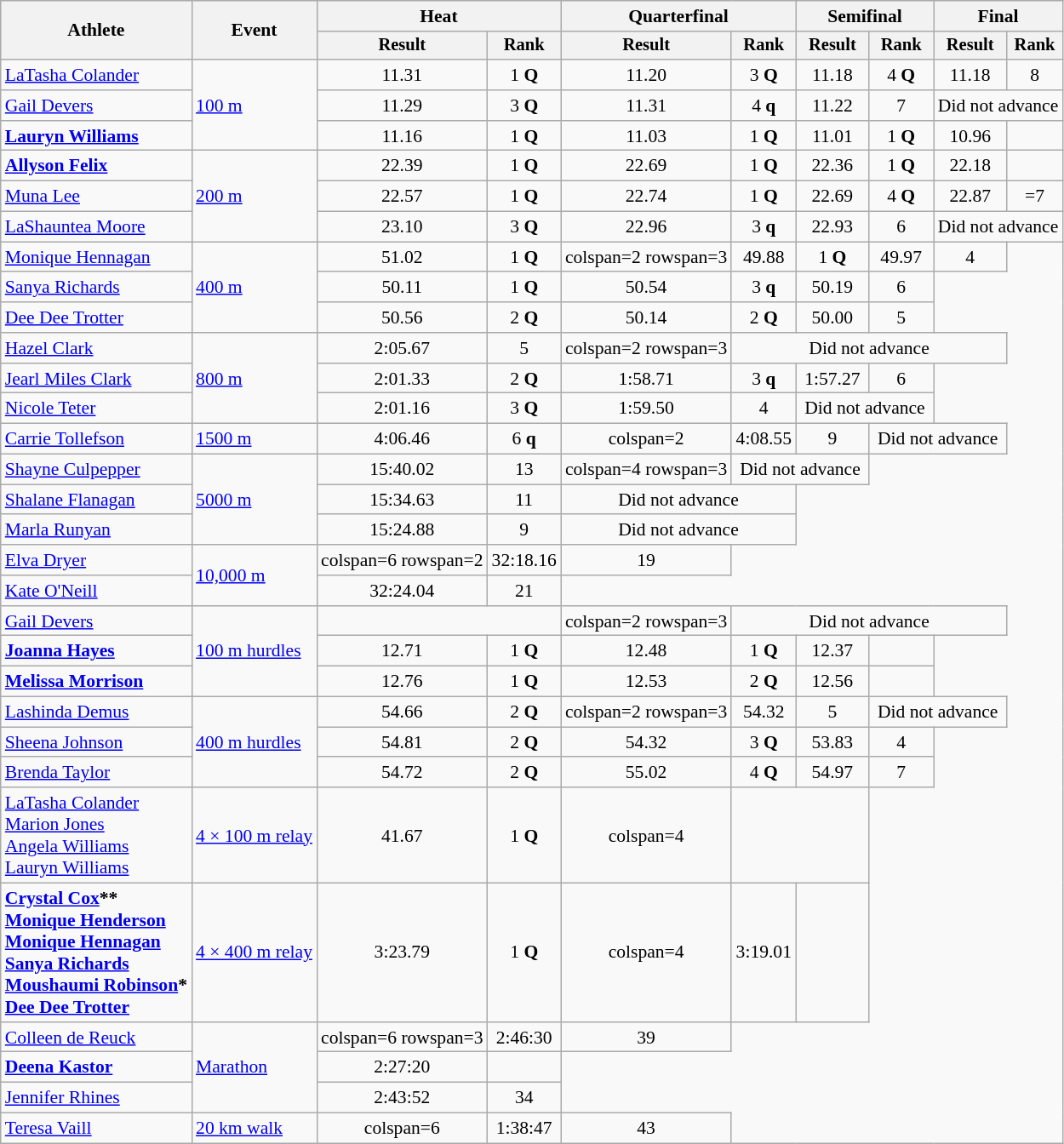<table class=wikitable style=font-size:90%;text-align:center>
<tr>
<th rowspan=2>Athlete</th>
<th rowspan=2>Event</th>
<th colspan=2>Heat</th>
<th colspan=2>Quarterfinal</th>
<th colspan=2>Semifinal</th>
<th colspan=2>Final</th>
</tr>
<tr style=font-size:95%>
<th>Result</th>
<th>Rank</th>
<th>Result</th>
<th>Rank</th>
<th>Result</th>
<th>Rank</th>
<th>Result</th>
<th>Rank</th>
</tr>
<tr>
<td align=left><a href='#'>LaTasha Colander</a></td>
<td align=left rowspan=3><a href='#'>100 m</a></td>
<td>11.31</td>
<td>1 <strong>Q</strong></td>
<td>11.20</td>
<td>3 <strong>Q</strong></td>
<td>11.18</td>
<td>4 <strong>Q</strong></td>
<td>11.18</td>
<td>8</td>
</tr>
<tr>
<td align=left><a href='#'>Gail Devers</a></td>
<td>11.29</td>
<td>3 <strong>Q</strong></td>
<td>11.31</td>
<td>4 <strong>q</strong></td>
<td>11.22</td>
<td>7</td>
<td colspan=2>Did not advance</td>
</tr>
<tr>
<td align=left><strong><a href='#'>Lauryn Williams</a></strong></td>
<td>11.16</td>
<td>1 <strong>Q</strong></td>
<td>11.03</td>
<td>1 <strong>Q</strong></td>
<td>11.01</td>
<td>1 <strong>Q</strong></td>
<td>10.96</td>
<td></td>
</tr>
<tr>
<td align=left><strong><a href='#'>Allyson Felix</a></strong></td>
<td align=left rowspan=3><a href='#'>200 m</a></td>
<td>22.39</td>
<td>1 <strong>Q</strong></td>
<td>22.69</td>
<td>1 <strong>Q</strong></td>
<td>22.36</td>
<td>1 <strong>Q</strong></td>
<td>22.18</td>
<td></td>
</tr>
<tr>
<td align=left><a href='#'>Muna Lee</a></td>
<td>22.57</td>
<td>1 <strong>Q</strong></td>
<td>22.74</td>
<td>1 <strong>Q</strong></td>
<td>22.69</td>
<td>4 <strong>Q</strong></td>
<td>22.87</td>
<td>=7</td>
</tr>
<tr>
<td align=left><a href='#'>LaShauntea Moore</a></td>
<td>23.10</td>
<td>3 <strong>Q</strong></td>
<td>22.96</td>
<td>3 <strong>q</strong></td>
<td>22.93</td>
<td>6</td>
<td colspan=2>Did not advance</td>
</tr>
<tr>
<td align=left><a href='#'>Monique Hennagan</a></td>
<td align=left rowspan=3><a href='#'>400 m</a></td>
<td>51.02</td>
<td>1 <strong>Q</strong></td>
<td>colspan=2 rowspan=3</td>
<td>49.88</td>
<td>1 <strong>Q</strong></td>
<td>49.97</td>
<td>4</td>
</tr>
<tr>
<td align=left><a href='#'>Sanya Richards</a></td>
<td>50.11</td>
<td>1 <strong>Q</strong></td>
<td>50.54</td>
<td>3 <strong>q</strong></td>
<td>50.19</td>
<td>6</td>
</tr>
<tr>
<td align=left><a href='#'>Dee Dee Trotter</a></td>
<td>50.56</td>
<td>2 <strong>Q</strong></td>
<td>50.14</td>
<td>2 <strong>Q</strong></td>
<td>50.00</td>
<td>5</td>
</tr>
<tr>
<td align=left><a href='#'>Hazel Clark</a></td>
<td align=left rowspan=3><a href='#'>800 m</a></td>
<td>2:05.67</td>
<td>5</td>
<td>colspan=2 rowspan=3</td>
<td colspan=4>Did not advance</td>
</tr>
<tr>
<td align=left><a href='#'>Jearl Miles Clark</a></td>
<td>2:01.33</td>
<td>2 <strong>Q</strong></td>
<td>1:58.71</td>
<td>3 <strong>q</strong></td>
<td>1:57.27</td>
<td>6</td>
</tr>
<tr>
<td align=left><a href='#'>Nicole Teter</a></td>
<td>2:01.16</td>
<td>3 <strong>Q</strong></td>
<td>1:59.50</td>
<td>4</td>
<td colspan=2>Did not advance</td>
</tr>
<tr>
<td align=left><a href='#'>Carrie Tollefson</a></td>
<td align=left><a href='#'>1500 m</a></td>
<td>4:06.46</td>
<td>6 <strong>q</strong></td>
<td>colspan=2 </td>
<td>4:08.55</td>
<td>9</td>
<td colspan=2>Did not advance</td>
</tr>
<tr>
<td align=left><a href='#'>Shayne Culpepper</a></td>
<td align=left rowspan=3><a href='#'>5000 m</a></td>
<td>15:40.02</td>
<td>13</td>
<td>colspan=4 rowspan=3</td>
<td colspan=2>Did not advance</td>
</tr>
<tr>
<td align=left><a href='#'>Shalane Flanagan</a></td>
<td>15:34.63</td>
<td>11</td>
<td colspan=2>Did not advance</td>
</tr>
<tr>
<td align=left><a href='#'>Marla Runyan</a></td>
<td>15:24.88</td>
<td>9</td>
<td colspan=2>Did not advance</td>
</tr>
<tr>
<td align=left><a href='#'>Elva Dryer</a></td>
<td align=left rowspan=2><a href='#'>10,000 m</a></td>
<td>colspan=6 rowspan=2</td>
<td>32:18.16</td>
<td>19</td>
</tr>
<tr>
<td align=left><a href='#'>Kate O'Neill</a></td>
<td>32:24.04</td>
<td>21</td>
</tr>
<tr>
<td align=left><a href='#'>Gail Devers</a></td>
<td align=left rowspan=3><a href='#'>100 m hurdles</a></td>
<td colspan=2></td>
<td>colspan=2 rowspan=3</td>
<td colspan=4>Did not advance</td>
</tr>
<tr>
<td align=left><strong><a href='#'>Joanna Hayes</a></strong></td>
<td>12.71</td>
<td>1 <strong>Q</strong></td>
<td>12.48</td>
<td>1 <strong>Q</strong></td>
<td>12.37 </td>
<td></td>
</tr>
<tr>
<td align=left><strong><a href='#'>Melissa Morrison</a></strong></td>
<td>12.76</td>
<td>1 <strong>Q</strong></td>
<td>12.53</td>
<td>2 <strong>Q</strong></td>
<td>12.56</td>
<td></td>
</tr>
<tr>
<td align=left><a href='#'>Lashinda Demus</a></td>
<td align=left rowspan=3><a href='#'>400 m hurdles</a></td>
<td>54.66</td>
<td>2 <strong>Q</strong></td>
<td>colspan=2 rowspan=3</td>
<td>54.32</td>
<td>5</td>
<td colspan=2>Did not advance</td>
</tr>
<tr>
<td align=left><a href='#'>Sheena Johnson</a></td>
<td>54.81</td>
<td>2 <strong>Q</strong></td>
<td>54.32</td>
<td>3 <strong>Q</strong></td>
<td>53.83</td>
<td>4</td>
</tr>
<tr>
<td align=left><a href='#'>Brenda Taylor</a></td>
<td>54.72</td>
<td>2 <strong>Q</strong></td>
<td>55.02</td>
<td>4 <strong>Q</strong></td>
<td>54.97</td>
<td>7</td>
</tr>
<tr>
<td align=left><a href='#'>LaTasha Colander</a><br><a href='#'>Marion Jones</a><br><a href='#'>Angela Williams</a><br><a href='#'>Lauryn Williams</a></td>
<td align=left><a href='#'>4 × 100 m relay</a></td>
<td>41.67</td>
<td>1 <strong>Q</strong></td>
<td>colspan=4 </td>
<td colspan=2></td>
</tr>
<tr>
<td align=left><strong><a href='#'>Crystal Cox</a>**<br><a href='#'>Monique Henderson</a><br><a href='#'>Monique Hennagan</a><br><a href='#'>Sanya Richards</a><br><a href='#'>Moushaumi Robinson</a>*<br><a href='#'>Dee Dee Trotter</a></strong></td>
<td align=left><a href='#'>4 × 400 m relay</a></td>
<td>3:23.79</td>
<td>1 <strong>Q</strong></td>
<td>colspan=4 </td>
<td>3:19.01</td>
<td></td>
</tr>
<tr>
<td align=left><a href='#'>Colleen de Reuck</a></td>
<td align=left rowspan=3><a href='#'>Marathon</a></td>
<td>colspan=6 rowspan=3</td>
<td>2:46:30</td>
<td>39</td>
</tr>
<tr>
<td align=left><strong><a href='#'>Deena Kastor</a></strong></td>
<td>2:27:20</td>
<td></td>
</tr>
<tr>
<td align=left><a href='#'>Jennifer Rhines</a></td>
<td>2:43:52</td>
<td>34</td>
</tr>
<tr>
<td align=left><a href='#'>Teresa Vaill</a></td>
<td align=left><a href='#'>20 km walk</a></td>
<td>colspan=6 </td>
<td>1:38:47</td>
<td>43</td>
</tr>
</table>
